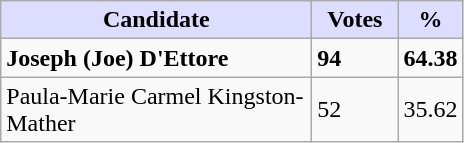<table class="wikitable">
<tr>
<th style="background:#ddf; width:200px;">Candidate</th>
<th style="background:#ddf; width:50px;">Votes</th>
<th style="background:#ddf; width:30px;">%</th>
</tr>
<tr>
<td><strong>Joseph (Joe) D'Ettore</strong></td>
<td><strong>94</strong></td>
<td><strong>64.38</strong></td>
</tr>
<tr>
<td>Paula-Marie Carmel Kingston-Mather</td>
<td>52</td>
<td>35.62</td>
</tr>
</table>
